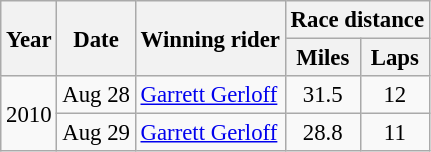<table class="wikitable" style="font-size: 95%;">
<tr>
<th rowspan="2">Year</th>
<th rowspan="2">Date</th>
<th rowspan="2">Winning rider</th>
<th colspan="2">Race distance</th>
</tr>
<tr>
<th>Miles</th>
<th>Laps</th>
</tr>
<tr>
<td rowspan=2>2010</td>
<td>Aug 28</td>
<td> <a href='#'>Garrett Gerloff</a></td>
<td style="text-align:center">31.5</td>
<td style="text-align:center">12</td>
</tr>
<tr>
<td>Aug 29</td>
<td> <a href='#'>Garrett Gerloff</a></td>
<td style="text-align:center">28.8</td>
<td style="text-align:center">11</td>
</tr>
</table>
